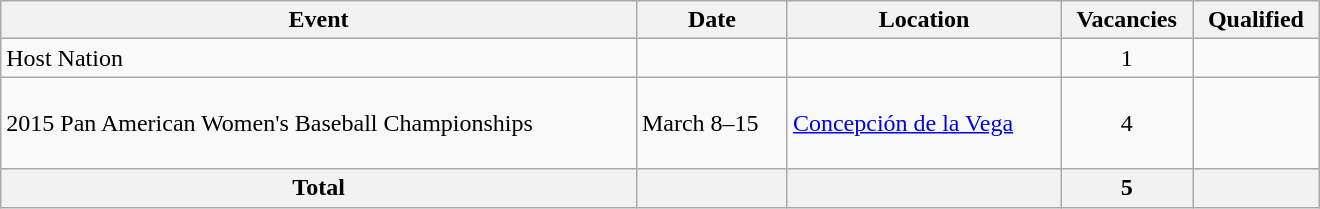<table class="wikitable" width=880>
<tr>
<th>Event</th>
<th>Date</th>
<th>Location</th>
<th>Vacancies</th>
<th>Qualified</th>
</tr>
<tr>
<td>Host Nation</td>
<td></td>
<td></td>
<td align=center>1</td>
<td></td>
</tr>
<tr>
<td>2015 Pan American Women's Baseball Championships</td>
<td>March 8–15</td>
<td> <a href='#'>Concepción de la Vega</a></td>
<td align=center>4</td>
<td><br><br><br></td>
</tr>
<tr>
<th>Total</th>
<th></th>
<th></th>
<th>5</th>
<th></th>
</tr>
</table>
